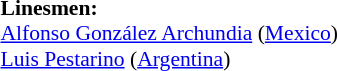<table width=50% style="font-size: 90%">
<tr>
<td><br><strong>Linesmen:</strong>
<br><a href='#'>Alfonso González Archundia</a> (<a href='#'>Mexico</a>)
<br><a href='#'>Luis Pestarino</a> (<a href='#'>Argentina</a>)</td>
</tr>
</table>
